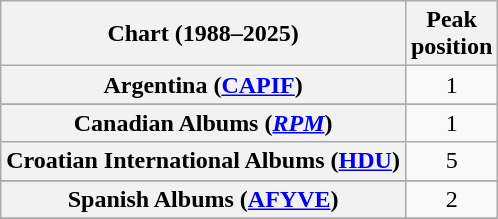<table class="wikitable sortable plainrowheaders" style="text-align:center">
<tr>
<th scope="col">Chart (1988–2025)</th>
<th scope="col">Peak<br> position</th>
</tr>
<tr>
<th scope="row">Argentina (<a href='#'>CAPIF</a>)</th>
<td>1</td>
</tr>
<tr>
</tr>
<tr>
</tr>
<tr>
</tr>
<tr>
</tr>
<tr>
<th scope="row">Canadian Albums (<em><a href='#'>RPM</a></em>)</th>
<td>1</td>
</tr>
<tr>
<th scope="row">Croatian International Albums (<a href='#'>HDU</a>)</th>
<td>5</td>
</tr>
<tr>
</tr>
<tr>
</tr>
<tr>
</tr>
<tr>
</tr>
<tr>
</tr>
<tr>
</tr>
<tr>
</tr>
<tr>
</tr>
<tr>
<th scope="row">Spanish Albums (<a href='#'>AFYVE</a>)</th>
<td align="center">2</td>
</tr>
<tr>
</tr>
<tr>
</tr>
<tr>
</tr>
<tr>
</tr>
<tr>
</tr>
</table>
